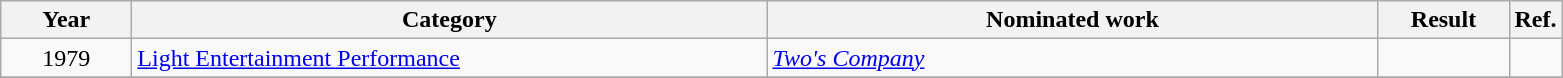<table class=wikitable>
<tr>
<th scope="col" style="width:5em;">Year</th>
<th scope="col" style="width:26em;">Category</th>
<th scope="col" style="width:25em;">Nominated work</th>
<th scope="col" style="width:5em;">Result</th>
<th>Ref.</th>
</tr>
<tr>
<td style="text-align:center;", align="center">1979</td>
<td><a href='#'>Light Entertainment Performance</a></td>
<td><em><a href='#'>Two's Company</a></em></td>
<td></td>
<td></td>
</tr>
<tr>
</tr>
</table>
